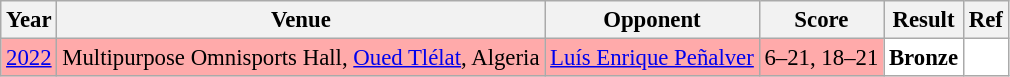<table class="sortable wikitable" style="font-size: 95%;">
<tr>
<th>Year</th>
<th>Venue</th>
<th>Opponent</th>
<th>Score</th>
<th>Result</th>
<th>Ref</th>
</tr>
<tr style="background:#FFAAAA">
<td align="center"><a href='#'>2022</a></td>
<td align="left">Multipurpose Omnisports Hall, <a href='#'>Oued Tlélat</a>, Algeria</td>
<td align="left"> <a href='#'>Luís Enrique Peñalver</a></td>
<td align="left">6–21, 18–21</td>
<td style="text-align:left; background:white"> <strong>Bronze</strong></td>
<td style="text-align:center; background:white"></td>
</tr>
</table>
